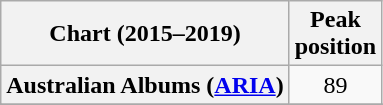<table class="wikitable sortable plainrowheaders" style="text-align:center">
<tr>
<th scope="col">Chart (2015–2019)</th>
<th scope="col">Peak<br>position</th>
</tr>
<tr>
<th scope="row">Australian Albums (<a href='#'>ARIA</a>)</th>
<td>89</td>
</tr>
<tr>
</tr>
<tr>
</tr>
</table>
